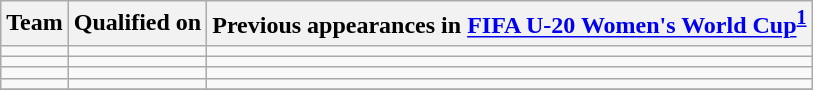<table class="wikitable sortable">
<tr>
<th>Team</th>
<th>Qualified on</th>
<th data-sort-type="number">Previous appearances in <a href='#'>FIFA U-20 Women's World Cup</a><sup><strong><a href='#'>1</a></strong></sup></th>
</tr>
<tr>
<td></td>
<td></td>
<td></td>
</tr>
<tr>
<td></td>
<td></td>
<td></td>
</tr>
<tr>
<td></td>
<td></td>
<td></td>
</tr>
<tr>
<td></td>
<td></td>
<td></td>
</tr>
<tr>
</tr>
</table>
